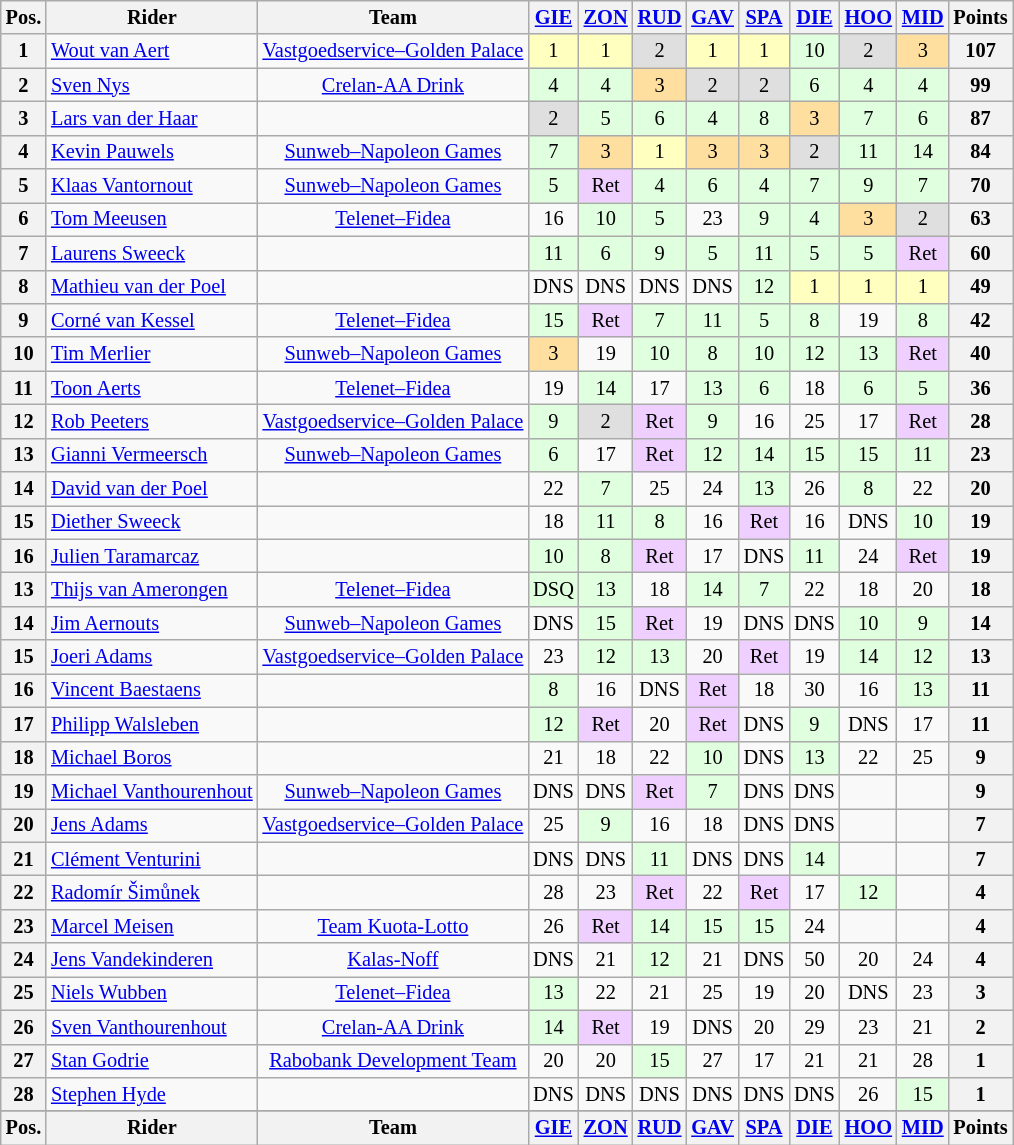<table class="wikitable" style="font-size: 85%; text-align: center;">
<tr style="background:#f9f9f9" valign="top">
<th valign="middle">Pos.</th>
<th valign="middle">Rider</th>
<th valign="middle">Team</th>
<th><a href='#'>GIE</a></th>
<th><a href='#'>ZON</a></th>
<th><a href='#'>RUD</a></th>
<th><a href='#'>GAV</a></th>
<th><a href='#'>SPA</a></th>
<th><a href='#'>DIE</a></th>
<th><a href='#'>HOO</a></th>
<th><a href='#'>MID</a></th>
<th valign="middle">Points</th>
</tr>
<tr>
<th>1</th>
<td align="left"> <a href='#'>Wout van Aert</a></td>
<td><a href='#'>Vastgoedservice–Golden Palace</a></td>
<td bgcolor="#FFFFBF">1</td>
<td bgcolor="#FFFFBF">1</td>
<td bgcolor="#DFDFDF">2</td>
<td bgcolor="#FFFFBF">1</td>
<td bgcolor="#FFFFBF">1</td>
<td bgcolor="#DFFFDF">10</td>
<td bgcolor="#DFDFDF">2</td>
<td bgcolor="#FFDF9F">3</td>
<th>107</th>
</tr>
<tr>
<th>2</th>
<td align="left"> <a href='#'>Sven Nys</a></td>
<td><a href='#'>Crelan-AA Drink</a></td>
<td bgcolor="#DFFFDF">4</td>
<td bgcolor="#DFFFDF">4</td>
<td bgcolor="#FFDF9F">3</td>
<td bgcolor="#DFDFDF">2</td>
<td bgcolor="#DFDFDF">2</td>
<td bgcolor="#DFFFDF">6</td>
<td bgcolor="#DFFFDF">4</td>
<td bgcolor="#DFFFDF">4</td>
<th>99</th>
</tr>
<tr>
<th>3</th>
<td align="left"> <a href='#'>Lars van der Haar</a></td>
<td></td>
<td bgcolor="#DFDFDF">2</td>
<td bgcolor="#DFFFDF">5</td>
<td bgcolor="#DFFFDF">6</td>
<td bgcolor="#DFFFDF">4</td>
<td bgcolor="#DFFFDF">8</td>
<td bgcolor="#FFDF9F">3</td>
<td bgcolor="#DFFFDF">7</td>
<td bgcolor="#DFFFDF">6</td>
<th>87</th>
</tr>
<tr>
<th>4</th>
<td align="left"> <a href='#'>Kevin Pauwels</a></td>
<td><a href='#'>Sunweb–Napoleon Games</a></td>
<td bgcolor="#DFFFDF">7</td>
<td bgcolor="#FFDF9F">3</td>
<td bgcolor="#FFFFBF">1</td>
<td bgcolor="#FFDF9F">3</td>
<td bgcolor="#FFDF9F">3</td>
<td bgcolor="#DFDFDF">2</td>
<td bgcolor="#DFFFDF">11</td>
<td bgcolor="#DFFFDF">14</td>
<th>84</th>
</tr>
<tr>
<th>5</th>
<td align="left"> <a href='#'>Klaas Vantornout</a></td>
<td><a href='#'>Sunweb–Napoleon Games</a></td>
<td bgcolor="#DFFFDF">5</td>
<td bgcolor="#EFCFFF">Ret</td>
<td bgcolor="#DFFFDF">4</td>
<td bgcolor="#DFFFDF">6</td>
<td bgcolor="#DFFFDF">4</td>
<td bgcolor="#DFFFDF">7</td>
<td bgcolor="#DFFFDF">9</td>
<td bgcolor="#DFFFDF">7</td>
<th>70</th>
</tr>
<tr>
<th>6</th>
<td align="left"> <a href='#'>Tom Meeusen</a></td>
<td><a href='#'>Telenet–Fidea</a></td>
<td>16</td>
<td bgcolor="#DFFFDF">10</td>
<td bgcolor="#DFFFDF">5</td>
<td>23</td>
<td bgcolor="#DFFFDF">9</td>
<td bgcolor="#DFFFDF">4</td>
<td bgcolor="#FFDF9F">3</td>
<td bgcolor="#DFDFDF">2</td>
<th>63</th>
</tr>
<tr>
<th>7</th>
<td align="left"> <a href='#'>Laurens Sweeck</a></td>
<td><br></td>
<td bgcolor="#DFFFDF">11</td>
<td bgcolor="#DFFFDF">6</td>
<td bgcolor="#DFFFDF">9</td>
<td bgcolor="#DFFFDF">5</td>
<td bgcolor="#DFFFDF">11</td>
<td bgcolor="#DFFFDF">5</td>
<td bgcolor="#DFFFDF">5</td>
<td bgcolor="#EFCFFF">Ret</td>
<th>60</th>
</tr>
<tr>
<th>8</th>
<td align="left"> <a href='#'>Mathieu van der Poel</a></td>
<td></td>
<td>DNS</td>
<td>DNS</td>
<td>DNS</td>
<td>DNS</td>
<td bgcolor="#DFFFDF">12</td>
<td bgcolor="#FFFFBF">1</td>
<td bgcolor="#FFFFBF">1</td>
<td bgcolor="#FFFFBF">1</td>
<th>49</th>
</tr>
<tr>
<th>9</th>
<td align="left"> <a href='#'>Corné van Kessel</a></td>
<td><a href='#'>Telenet–Fidea</a></td>
<td bgcolor="#DFFFDF">15</td>
<td bgcolor="#EFCFFF">Ret</td>
<td bgcolor="#DFFFDF">7</td>
<td bgcolor="#DFFFDF">11</td>
<td bgcolor="#DFFFDF">5</td>
<td bgcolor="#DFFFDF">8</td>
<td>19</td>
<td bgcolor="#DFFFDF">8</td>
<th>42</th>
</tr>
<tr>
<th>10</th>
<td align="left"> <a href='#'>Tim Merlier</a></td>
<td><a href='#'>Sunweb–Napoleon Games</a></td>
<td bgcolor="#FFDF9F">3</td>
<td>19</td>
<td bgcolor="#DFFFDF">10</td>
<td bgcolor="#DFFFDF">8</td>
<td bgcolor="#DFFFDF">10</td>
<td bgcolor="#DFFFDF">12</td>
<td bgcolor="#DFFFDF">13</td>
<td bgcolor="#EFCFFF">Ret</td>
<th>40</th>
</tr>
<tr>
<th>11</th>
<td align="left"> <a href='#'>Toon Aerts</a></td>
<td><a href='#'>Telenet–Fidea</a></td>
<td>19</td>
<td bgcolor="#DFFFDF">14</td>
<td>17</td>
<td bgcolor="#DFFFDF">13</td>
<td bgcolor="#DFFFDF">6</td>
<td>18</td>
<td bgcolor="#DFFFDF">6</td>
<td bgcolor="#DFFFDF">5</td>
<th>36</th>
</tr>
<tr>
<th>12</th>
<td align="left"> <a href='#'>Rob Peeters</a></td>
<td><a href='#'>Vastgoedservice–Golden Palace</a></td>
<td bgcolor="#DFFFDF">9</td>
<td bgcolor="#DFDFDF">2</td>
<td bgcolor="#EFCFFF">Ret</td>
<td bgcolor="#DFFFDF">9</td>
<td>16</td>
<td>25</td>
<td>17</td>
<td bgcolor="#EFCFFF">Ret</td>
<th>28</th>
</tr>
<tr>
<th>13</th>
<td align="left"> <a href='#'>Gianni Vermeersch</a></td>
<td><a href='#'>Sunweb–Napoleon Games</a></td>
<td bgcolor="#DFFFDF">6</td>
<td>17</td>
<td bgcolor="#EFCFFF">Ret</td>
<td bgcolor="#DFFFDF">12</td>
<td bgcolor="#DFFFDF">14</td>
<td bgcolor="#DFFFDF">15</td>
<td bgcolor="#DFFFDF">15</td>
<td bgcolor="#DFFFDF">11</td>
<th>23</th>
</tr>
<tr>
<th>14</th>
<td align="left"> <a href='#'>David van der Poel</a></td>
<td></td>
<td>22</td>
<td bgcolor="#DFFFDF">7</td>
<td>25</td>
<td>24</td>
<td bgcolor="#DFFFDF">13</td>
<td>26</td>
<td bgcolor="#DFFFDF">8</td>
<td>22</td>
<th>20</th>
</tr>
<tr>
<th>15</th>
<td align="left"> <a href='#'>Diether Sweeck</a></td>
<td><br></td>
<td>18</td>
<td bgcolor="#DFFFDF">11</td>
<td bgcolor="#DFFFDF">8</td>
<td>16</td>
<td bgcolor="#EFCFFF">Ret</td>
<td>16</td>
<td>DNS</td>
<td bgcolor="#DFFFDF">10</td>
<th>19</th>
</tr>
<tr>
<th>16</th>
<td align="left"> <a href='#'>Julien Taramarcaz</a></td>
<td><br></td>
<td bgcolor="#DFFFDF">10</td>
<td bgcolor="#DFFFDF">8</td>
<td bgcolor="#EFCFFF">Ret</td>
<td>17</td>
<td>DNS</td>
<td bgcolor="#DFFFDF">11</td>
<td>24</td>
<td bgcolor="#EFCFFF">Ret</td>
<th>19</th>
</tr>
<tr>
<th>13</th>
<td align="left"> <a href='#'>Thijs van Amerongen</a></td>
<td><a href='#'>Telenet–Fidea</a></td>
<td bgcolor="#DFFFDF">DSQ </td>
<td bgcolor="#DFFFDF">13</td>
<td>18</td>
<td bgcolor="#DFFFDF">14</td>
<td bgcolor="#DFFFDF">7</td>
<td>22</td>
<td>18</td>
<td>20</td>
<th>18</th>
</tr>
<tr>
<th>14</th>
<td align="left"> <a href='#'>Jim Aernouts</a></td>
<td><a href='#'>Sunweb–Napoleon Games</a></td>
<td>DNS</td>
<td bgcolor="#DFFFDF">15</td>
<td bgcolor="#EFCFFF">Ret</td>
<td>19</td>
<td>DNS</td>
<td>DNS</td>
<td bgcolor="#DFFFDF">10</td>
<td bgcolor="#DFFFDF">9</td>
<th>14</th>
</tr>
<tr>
<th>15</th>
<td align="left"> <a href='#'>Joeri Adams</a></td>
<td><a href='#'>Vastgoedservice–Golden Palace</a></td>
<td>23</td>
<td bgcolor="#DFFFDF">12</td>
<td bgcolor="#DFFFDF">13</td>
<td>20</td>
<td bgcolor="#EFCFFF">Ret</td>
<td>19</td>
<td bgcolor="#DFFFDF">14</td>
<td bgcolor="#DFFFDF">12</td>
<th>13</th>
</tr>
<tr>
<th>16</th>
<td align="left"> <a href='#'>Vincent Baestaens</a></td>
<td></td>
<td bgcolor="#DFFFDF">8</td>
<td>16</td>
<td>DNS</td>
<td bgcolor="#EFCFFF">Ret</td>
<td>18</td>
<td>30</td>
<td>16</td>
<td bgcolor="#DFFFDF">13</td>
<th>11</th>
</tr>
<tr>
<th>17</th>
<td align="left"> <a href='#'>Philipp Walsleben</a></td>
<td></td>
<td bgcolor="#DFFFDF">12</td>
<td bgcolor="#EFCFFF">Ret</td>
<td>20</td>
<td bgcolor="#EFCFFF">Ret</td>
<td>DNS</td>
<td bgcolor="#DFFFDF">9</td>
<td>DNS</td>
<td>17</td>
<th>11</th>
</tr>
<tr>
<th>18</th>
<td align="left"> <a href='#'>Michael Boros</a></td>
<td></td>
<td>21</td>
<td>18</td>
<td>22</td>
<td bgcolor="#DFFFDF">10</td>
<td>DNS</td>
<td bgcolor="#DFFFDF">13</td>
<td>22</td>
<td>25</td>
<th>9</th>
</tr>
<tr>
<th>19</th>
<td align="left"> <a href='#'>Michael Vanthourenhout</a></td>
<td><a href='#'>Sunweb–Napoleon Games</a></td>
<td>DNS</td>
<td>DNS</td>
<td bgcolor="#EFCFFF">Ret</td>
<td bgcolor="#DFFFDF">7</td>
<td>DNS</td>
<td>DNS</td>
<td></td>
<td></td>
<th>9</th>
</tr>
<tr>
<th>20</th>
<td align="left"> <a href='#'>Jens Adams</a></td>
<td><a href='#'>Vastgoedservice–Golden Palace</a></td>
<td>25</td>
<td bgcolor="#DFFFDF">9</td>
<td>16</td>
<td>18</td>
<td>DNS</td>
<td>DNS</td>
<td></td>
<td></td>
<th>7</th>
</tr>
<tr>
<th>21</th>
<td align="left"> <a href='#'>Clément Venturini</a></td>
<td></td>
<td>DNS</td>
<td>DNS</td>
<td bgcolor="#DFFFDF">11</td>
<td>DNS</td>
<td>DNS</td>
<td bgcolor="#DFFFDF">14</td>
<td></td>
<td></td>
<th>7</th>
</tr>
<tr>
<th>22</th>
<td align="left"> <a href='#'>Radomír Šimůnek</a></td>
<td><br></td>
<td>28</td>
<td>23</td>
<td bgcolor="#EFCFFF">Ret</td>
<td>22</td>
<td bgcolor="#EFCFFF">Ret</td>
<td>17</td>
<td bgcolor="#DFFFDF">12</td>
<td></td>
<th>4</th>
</tr>
<tr>
<th>23</th>
<td align="left"> <a href='#'>Marcel Meisen</a></td>
<td><a href='#'>Team Kuota-Lotto</a></td>
<td>26</td>
<td bgcolor="#EFCFFF">Ret</td>
<td bgcolor="#DFFFDF">14</td>
<td bgcolor="#DFFFDF">15</td>
<td bgcolor="#DFFFDF">15</td>
<td>24</td>
<td></td>
<td></td>
<th>4</th>
</tr>
<tr>
<th>24</th>
<td align="left"> <a href='#'>Jens Vandekinderen</a></td>
<td><a href='#'>Kalas-Noff</a></td>
<td>DNS</td>
<td>21</td>
<td bgcolor="#DFFFDF">12</td>
<td>21</td>
<td>DNS</td>
<td>50</td>
<td>20</td>
<td>24</td>
<th>4</th>
</tr>
<tr>
<th>25</th>
<td align="left"> <a href='#'>Niels Wubben</a></td>
<td><a href='#'>Telenet–Fidea</a></td>
<td bgcolor="#DFFFDF">13</td>
<td>22</td>
<td>21</td>
<td>25</td>
<td>19</td>
<td>20</td>
<td>DNS</td>
<td>23</td>
<th>3</th>
</tr>
<tr>
<th>26</th>
<td align="left"> <a href='#'>Sven Vanthourenhout</a></td>
<td><a href='#'>Crelan-AA Drink</a></td>
<td bgcolor="#DFFFDF">14</td>
<td bgcolor="#EFCFFF">Ret</td>
<td>19</td>
<td>DNS</td>
<td>20</td>
<td>29</td>
<td>23</td>
<td>21</td>
<th>2</th>
</tr>
<tr>
<th>27</th>
<td align="left"> <a href='#'>Stan Godrie</a></td>
<td><a href='#'>Rabobank Development Team</a></td>
<td>20</td>
<td>20</td>
<td bgcolor="#DFFFDF">15</td>
<td>27</td>
<td>17</td>
<td>21</td>
<td>21</td>
<td>28</td>
<th>1</th>
</tr>
<tr>
<th>28</th>
<td align="left"> <a href='#'>Stephen Hyde</a></td>
<td></td>
<td>DNS</td>
<td>DNS</td>
<td>DNS</td>
<td>DNS</td>
<td>DNS</td>
<td>DNS</td>
<td>26</td>
<td bgcolor="#DFFFDF">15</td>
<th>1</th>
</tr>
<tr>
</tr>
<tr style="background:#f9f9f9" valign="top">
<th valign="middle">Pos.</th>
<th valign="middle">Rider</th>
<th valign="middle">Team</th>
<th><a href='#'>GIE</a></th>
<th><a href='#'>ZON</a></th>
<th><a href='#'>RUD</a></th>
<th><a href='#'>GAV</a></th>
<th><a href='#'>SPA</a></th>
<th><a href='#'>DIE</a></th>
<th><a href='#'>HOO</a></th>
<th><a href='#'>MID</a></th>
<th valign="middle">Points</th>
</tr>
</table>
